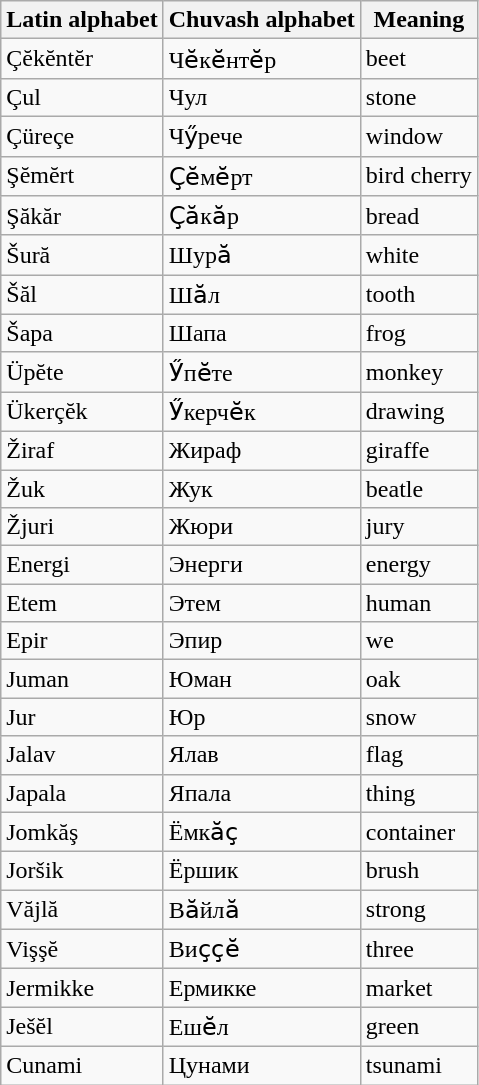<table class="wikitable">
<tr>
<th>Latin alphabet</th>
<th>Chuvash alphabet</th>
<th>Meaning</th>
</tr>
<tr>
<td>Çĕkĕntĕr</td>
<td>Чӗкӗнтӗр</td>
<td>beet</td>
</tr>
<tr>
<td>Çul</td>
<td>Чул</td>
<td>stone</td>
</tr>
<tr>
<td>Çüreçe</td>
<td>Чӳрече</td>
<td>window</td>
</tr>
<tr>
<td>Şĕmĕrt</td>
<td>Ҫӗмӗрт</td>
<td>bird cherry</td>
</tr>
<tr>
<td>Şăkăr</td>
<td>Ҫӑкӑр</td>
<td>bread</td>
</tr>
<tr>
<td>Šură</td>
<td>Шурӑ</td>
<td>white</td>
</tr>
<tr>
<td>Šăl</td>
<td>Шӑл</td>
<td>tooth</td>
</tr>
<tr>
<td>Šapa</td>
<td>Шапа</td>
<td>frog</td>
</tr>
<tr>
<td>Üpĕte</td>
<td>Ӳпӗте</td>
<td>monkey</td>
</tr>
<tr>
<td>Ükerçĕk</td>
<td>Ӳкерчӗк</td>
<td>drawing</td>
</tr>
<tr>
<td>Žiraf</td>
<td>Жираф</td>
<td>giraffe</td>
</tr>
<tr>
<td>Žuk</td>
<td>Жук</td>
<td>beatle</td>
</tr>
<tr>
<td>Žjuri</td>
<td>Жюри</td>
<td>jury</td>
</tr>
<tr>
<td>Energi</td>
<td>Энерги</td>
<td>energy</td>
</tr>
<tr>
<td>Etem</td>
<td>Этем</td>
<td>human</td>
</tr>
<tr>
<td>Epir</td>
<td>Эпир</td>
<td>we</td>
</tr>
<tr>
<td>Juman</td>
<td>Юман</td>
<td>oak</td>
</tr>
<tr>
<td>Jur</td>
<td>Юр</td>
<td>snow</td>
</tr>
<tr>
<td>Jalav</td>
<td>Ялав</td>
<td>flag</td>
</tr>
<tr>
<td>Japala</td>
<td>Япала</td>
<td>thing</td>
</tr>
<tr>
<td>Jomkăş</td>
<td>Ёмкӑҫ</td>
<td>container</td>
</tr>
<tr>
<td>Joršik</td>
<td>Ёршик</td>
<td>brush</td>
</tr>
<tr>
<td>Văjlă</td>
<td>Вӑйлӑ</td>
<td>strong</td>
</tr>
<tr>
<td>Vişşĕ</td>
<td>Виҫҫӗ</td>
<td>three</td>
</tr>
<tr>
<td>Jermikke</td>
<td>Ермикке</td>
<td>market</td>
</tr>
<tr>
<td>Ješĕl</td>
<td>Ешӗл</td>
<td>green</td>
</tr>
<tr>
<td>Cunami</td>
<td>Цунами</td>
<td>tsunami</td>
</tr>
</table>
